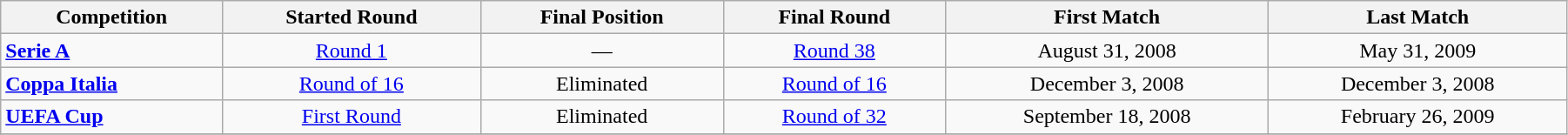<table class="wikitable" width=95%>
<tr>
<th>Competition</th>
<th>Started Round</th>
<th>Final Position</th>
<th>Final Round</th>
<th>First Match</th>
<th>Last Match</th>
</tr>
<tr>
<td><strong><a href='#'>Serie A</a></strong></td>
<td style="text-align: center"><a href='#'>Round 1</a></td>
<td style="text-align: center">—</td>
<td style="text-align: center"><a href='#'>Round 38</a></td>
<td style="text-align: center">August 31, 2008</td>
<td style="text-align: center">May 31, 2009</td>
</tr>
<tr>
<td><strong><a href='#'>Coppa Italia</a></strong></td>
<td style="text-align: center"><a href='#'>Round of 16</a></td>
<td style="text-align: center">Eliminated</td>
<td style="text-align: center"><a href='#'>Round of 16</a></td>
<td style="text-align: center">December 3, 2008</td>
<td style="text-align: center">December 3, 2008</td>
</tr>
<tr>
<td><strong><a href='#'>UEFA Cup</a></strong></td>
<td style="text-align: center"><a href='#'>First Round</a></td>
<td style="text-align: center">Eliminated</td>
<td style="text-align: center"><a href='#'>Round of 32</a></td>
<td style="text-align: center">September 18, 2008</td>
<td style="text-align: center">February 26, 2009</td>
</tr>
<tr>
</tr>
</table>
